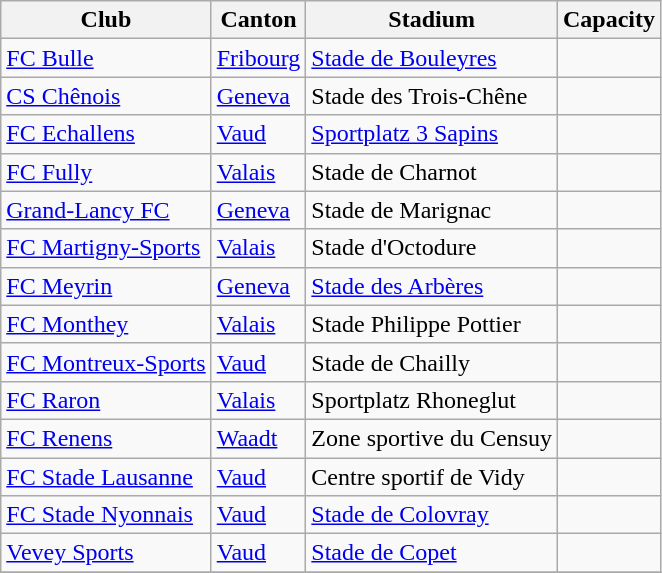<table class="wikitable">
<tr>
<th>Club</th>
<th>Canton</th>
<th>Stadium</th>
<th>Capacity</th>
</tr>
<tr>
<td><a href='#'>FC Bulle</a></td>
<td><a href='#'>Fribourg</a></td>
<td><a href='#'>Stade de Bouleyres</a></td>
<td></td>
</tr>
<tr>
<td><a href='#'>CS Chênois</a></td>
<td><a href='#'>Geneva</a></td>
<td>Stade des Trois-Chêne</td>
<td></td>
</tr>
<tr>
<td><a href='#'>FC Echallens</a></td>
<td><a href='#'>Vaud</a></td>
<td><a href='#'>Sportplatz 3 Sapins</a></td>
<td></td>
</tr>
<tr>
<td><a href='#'>FC Fully</a></td>
<td><a href='#'>Valais</a></td>
<td>Stade de Charnot</td>
<td></td>
</tr>
<tr>
<td><a href='#'>Grand-Lancy FC</a></td>
<td><a href='#'>Geneva</a></td>
<td>Stade de Marignac</td>
<td></td>
</tr>
<tr>
<td><a href='#'>FC Martigny-Sports</a></td>
<td><a href='#'>Valais</a></td>
<td>Stade d'Octodure</td>
<td></td>
</tr>
<tr>
<td><a href='#'>FC Meyrin</a></td>
<td><a href='#'>Geneva</a></td>
<td><a href='#'>Stade des Arbères</a></td>
<td></td>
</tr>
<tr>
<td><a href='#'>FC Monthey</a></td>
<td><a href='#'>Valais</a></td>
<td>Stade Philippe Pottier</td>
<td></td>
</tr>
<tr>
<td><a href='#'>FC Montreux-Sports</a></td>
<td><a href='#'>Vaud</a></td>
<td>Stade de Chailly</td>
<td></td>
</tr>
<tr>
<td><a href='#'>FC Raron</a></td>
<td><a href='#'>Valais</a></td>
<td>Sportplatz Rhoneglut</td>
<td></td>
</tr>
<tr>
<td><a href='#'>FC Renens</a></td>
<td><a href='#'>Waadt</a></td>
<td>Zone sportive du Censuy</td>
<td></td>
</tr>
<tr>
<td><a href='#'>FC Stade Lausanne</a></td>
<td><a href='#'>Vaud</a></td>
<td>Centre sportif de Vidy</td>
<td></td>
</tr>
<tr>
<td><a href='#'>FC Stade Nyonnais</a></td>
<td><a href='#'>Vaud</a></td>
<td><a href='#'>Stade de Colovray</a></td>
<td></td>
</tr>
<tr>
<td><a href='#'>Vevey Sports</a></td>
<td><a href='#'>Vaud</a></td>
<td><a href='#'>Stade de Copet</a></td>
<td></td>
</tr>
<tr>
</tr>
</table>
